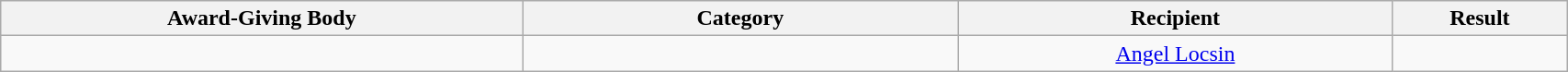<table | width="90%" class="wikitable sortable">
<tr>
<th width="30%">Award-Giving Body</th>
<th width="25%">Category</th>
<th width="25%">Recipient</th>
<th width="10%">Result</th>
</tr>
<tr>
<td align="left"></td>
<td></td>
<td align=center><a href='#'>Angel Locsin</a></td>
<td></td>
</tr>
</table>
